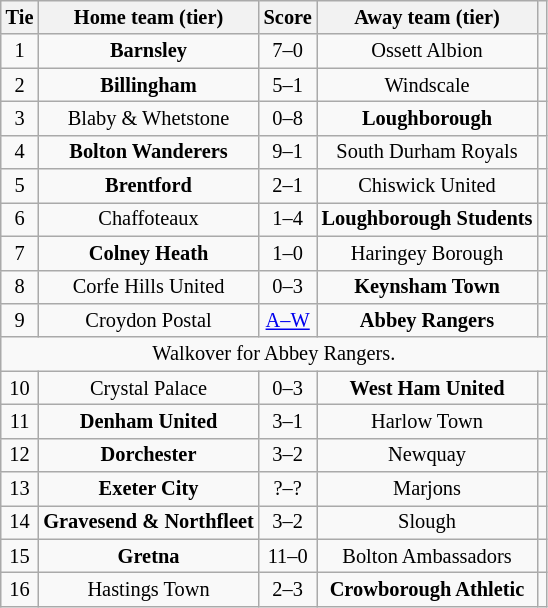<table class="wikitable" style="text-align:center; font-size:85%">
<tr>
<th>Tie</th>
<th>Home team (tier)</th>
<th>Score</th>
<th>Away team (tier)</th>
<th></th>
</tr>
<tr>
<td align="center">1</td>
<td><strong>Barnsley</strong></td>
<td align="center">7–0</td>
<td>Ossett Albion</td>
<td></td>
</tr>
<tr>
<td align="center">2</td>
<td><strong>Billingham</strong></td>
<td align="center">5–1</td>
<td>Windscale</td>
<td></td>
</tr>
<tr>
<td align="center">3</td>
<td>Blaby & Whetstone</td>
<td align="center">0–8</td>
<td><strong>Loughborough</strong></td>
<td></td>
</tr>
<tr>
<td align="center">4</td>
<td><strong>Bolton Wanderers</strong></td>
<td align="center">9–1</td>
<td>South Durham Royals</td>
<td></td>
</tr>
<tr>
<td align="center">5</td>
<td><strong>Brentford</strong></td>
<td align="center">2–1</td>
<td>Chiswick United</td>
<td></td>
</tr>
<tr>
<td align="center">6</td>
<td>Chaffoteaux</td>
<td align="center">1–4</td>
<td><strong>Loughborough Students</strong></td>
<td></td>
</tr>
<tr>
<td align="center">7</td>
<td><strong>Colney Heath</strong></td>
<td align="center">1–0</td>
<td>Haringey Borough</td>
<td></td>
</tr>
<tr>
<td align="center">8</td>
<td>Corfe Hills United</td>
<td align="center">0–3</td>
<td><strong>Keynsham Town</strong></td>
<td></td>
</tr>
<tr>
<td align="center">9</td>
<td>Croydon Postal</td>
<td align="center"><a href='#'>A–W</a></td>
<td><strong>Abbey Rangers</strong></td>
<td></td>
</tr>
<tr>
<td colspan="5" align="center">Walkover for Abbey Rangers.</td>
</tr>
<tr>
<td align="center">10</td>
<td>Crystal Palace</td>
<td align="center">0–3</td>
<td><strong>West Ham United</strong></td>
<td></td>
</tr>
<tr>
<td align="center">11</td>
<td><strong>Denham United</strong></td>
<td align="center">3–1</td>
<td>Harlow Town</td>
<td></td>
</tr>
<tr>
<td align="center">12</td>
<td><strong>Dorchester</strong></td>
<td align="center">3–2</td>
<td>Newquay</td>
<td></td>
</tr>
<tr>
<td align="center">13</td>
<td><strong>Exeter City</strong></td>
<td align="center">?–?</td>
<td>Marjons</td>
<td></td>
</tr>
<tr>
<td align="center">14</td>
<td><strong>Gravesend & Northfleet</strong></td>
<td align="center">3–2</td>
<td>Slough</td>
<td></td>
</tr>
<tr>
<td align="center">15</td>
<td><strong>Gretna</strong></td>
<td align="center">11–0</td>
<td>Bolton Ambassadors</td>
<td></td>
</tr>
<tr>
<td align="center">16</td>
<td>Hastings Town</td>
<td align="center">2–3</td>
<td><strong>Crowborough Athletic</strong></td>
<td></td>
</tr>
</table>
